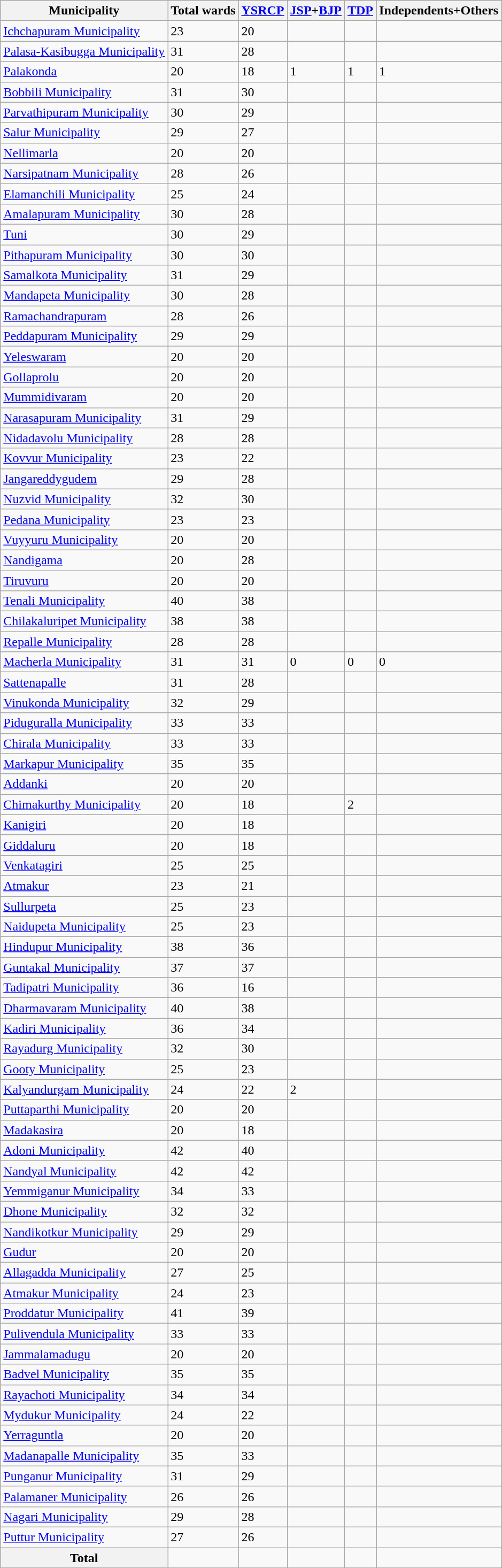<table class="wikitable sortable">
<tr>
<th>Municipality</th>
<th>Total wards</th>
<th><a href='#'>YSRCP</a></th>
<th><a href='#'>JSP</a>+<a href='#'>BJP</a></th>
<th><a href='#'>TDP</a></th>
<th>Independents+Others</th>
</tr>
<tr>
<td><a href='#'>Ichchapuram Municipality</a></td>
<td>23</td>
<td>20</td>
<td></td>
<td></td>
<td></td>
</tr>
<tr>
<td><a href='#'>Palasa-Kasibugga Municipality</a></td>
<td>31</td>
<td>28</td>
<td></td>
<td></td>
<td></td>
</tr>
<tr>
<td><a href='#'>Palakonda</a></td>
<td>20</td>
<td>18</td>
<td>1</td>
<td>1</td>
<td>1</td>
</tr>
<tr>
<td><a href='#'>Bobbili Municipality</a></td>
<td>31</td>
<td>30</td>
<td></td>
<td></td>
<td></td>
</tr>
<tr>
<td><a href='#'>Parvathipuram Municipality</a></td>
<td>30</td>
<td>29</td>
<td></td>
<td></td>
<td></td>
</tr>
<tr>
<td><a href='#'>Salur Municipality</a></td>
<td>29</td>
<td>27</td>
<td></td>
<td></td>
<td></td>
</tr>
<tr>
<td><a href='#'>Nellimarla</a></td>
<td>20</td>
<td>20</td>
<td></td>
<td></td>
<td></td>
</tr>
<tr>
<td><a href='#'>Narsipatnam Municipality</a></td>
<td>28</td>
<td>26</td>
<td></td>
<td></td>
<td></td>
</tr>
<tr>
<td><a href='#'>Elamanchili Municipality</a></td>
<td>25</td>
<td>24</td>
<td></td>
<td></td>
<td></td>
</tr>
<tr>
<td><a href='#'>Amalapuram Municipality</a></td>
<td>30</td>
<td>28</td>
<td></td>
<td></td>
<td></td>
</tr>
<tr>
<td><a href='#'>Tuni</a></td>
<td>30</td>
<td>29</td>
<td></td>
<td></td>
<td></td>
</tr>
<tr>
<td><a href='#'>Pithapuram Municipality</a></td>
<td>30</td>
<td>30</td>
<td></td>
<td></td>
<td></td>
</tr>
<tr>
<td><a href='#'>Samalkota Municipality</a></td>
<td>31</td>
<td>29</td>
<td></td>
<td></td>
<td></td>
</tr>
<tr>
<td><a href='#'>Mandapeta Municipality</a></td>
<td>30</td>
<td>28</td>
<td></td>
<td></td>
<td></td>
</tr>
<tr>
<td><a href='#'>Ramachandrapuram</a></td>
<td>28</td>
<td>26</td>
<td></td>
<td></td>
<td></td>
</tr>
<tr>
<td><a href='#'>Peddapuram Municipality</a></td>
<td>29</td>
<td>29</td>
<td></td>
<td></td>
<td></td>
</tr>
<tr>
<td><a href='#'>Yeleswaram</a></td>
<td>20</td>
<td>20</td>
<td></td>
<td></td>
<td></td>
</tr>
<tr>
<td><a href='#'>Gollaprolu</a></td>
<td>20</td>
<td>20</td>
<td></td>
<td></td>
<td></td>
</tr>
<tr>
<td><a href='#'>Mummidivaram</a></td>
<td>20</td>
<td>20</td>
<td></td>
<td></td>
<td></td>
</tr>
<tr>
<td><a href='#'>Narasapuram Municipality</a></td>
<td>31</td>
<td>29</td>
<td></td>
<td></td>
<td></td>
</tr>
<tr>
<td><a href='#'>Nidadavolu Municipality</a></td>
<td>28</td>
<td>28</td>
<td></td>
<td></td>
<td></td>
</tr>
<tr>
<td><a href='#'>Kovvur Municipality</a></td>
<td>23</td>
<td>22</td>
<td></td>
<td></td>
<td></td>
</tr>
<tr>
<td><a href='#'>Jangareddygudem</a></td>
<td>29</td>
<td>28</td>
<td></td>
<td></td>
<td></td>
</tr>
<tr>
<td><a href='#'>Nuzvid Municipality</a></td>
<td>32</td>
<td>30</td>
<td></td>
<td></td>
<td></td>
</tr>
<tr>
<td><a href='#'>Pedana Municipality</a></td>
<td>23</td>
<td>23</td>
<td></td>
<td></td>
<td></td>
</tr>
<tr>
<td><a href='#'>Vuyyuru Municipality</a></td>
<td>20</td>
<td>20</td>
<td></td>
<td></td>
<td></td>
</tr>
<tr>
<td><a href='#'>Nandigama</a></td>
<td>20</td>
<td>28</td>
<td></td>
<td></td>
<td></td>
</tr>
<tr>
<td><a href='#'>Tiruvuru</a></td>
<td>20</td>
<td>20</td>
<td></td>
<td></td>
<td></td>
</tr>
<tr>
<td><a href='#'>Tenali Municipality</a></td>
<td>40</td>
<td>38</td>
<td></td>
<td></td>
<td></td>
</tr>
<tr>
<td><a href='#'>Chilakaluripet Municipality</a></td>
<td>38</td>
<td>38</td>
<td></td>
<td></td>
<td></td>
</tr>
<tr>
<td><a href='#'>Repalle Municipality</a></td>
<td>28</td>
<td>28</td>
<td></td>
<td></td>
<td></td>
</tr>
<tr>
<td><a href='#'>Macherla Municipality</a></td>
<td>31</td>
<td>31</td>
<td>0</td>
<td>0</td>
<td>0</td>
</tr>
<tr>
<td><a href='#'>Sattenapalle</a></td>
<td>31</td>
<td>28</td>
<td></td>
<td></td>
<td></td>
</tr>
<tr>
<td><a href='#'>Vinukonda Municipality</a></td>
<td>32</td>
<td>29</td>
<td></td>
<td></td>
<td></td>
</tr>
<tr>
<td><a href='#'>Piduguralla Municipality</a></td>
<td>33</td>
<td>33</td>
<td></td>
<td></td>
<td></td>
</tr>
<tr>
<td><a href='#'>Chirala Municipality</a></td>
<td>33</td>
<td>33</td>
<td></td>
<td></td>
<td></td>
</tr>
<tr>
<td><a href='#'>Markapur Municipality</a></td>
<td>35</td>
<td>35</td>
<td></td>
<td></td>
<td></td>
</tr>
<tr>
<td><a href='#'>Addanki</a></td>
<td>20</td>
<td>20</td>
<td></td>
<td></td>
<td></td>
</tr>
<tr>
<td><a href='#'>Chimakurthy Municipality</a></td>
<td>20</td>
<td>18</td>
<td></td>
<td>2</td>
<td></td>
</tr>
<tr>
<td><a href='#'>Kanigiri</a></td>
<td>20</td>
<td>18</td>
<td></td>
<td></td>
<td></td>
</tr>
<tr>
<td><a href='#'>Giddaluru</a></td>
<td>20</td>
<td>18</td>
<td></td>
<td></td>
<td></td>
</tr>
<tr>
<td><a href='#'>Venkatagiri</a></td>
<td>25</td>
<td>25</td>
<td></td>
<td></td>
<td></td>
</tr>
<tr>
<td><a href='#'>Atmakur</a></td>
<td>23</td>
<td>21</td>
<td></td>
<td></td>
<td></td>
</tr>
<tr>
<td><a href='#'>Sullurpeta</a></td>
<td>25</td>
<td>23</td>
<td></td>
<td></td>
<td></td>
</tr>
<tr>
<td><a href='#'>Naidupeta Municipality</a></td>
<td>25</td>
<td>23</td>
<td></td>
<td></td>
<td></td>
</tr>
<tr>
<td><a href='#'>Hindupur Municipality</a></td>
<td>38</td>
<td>36</td>
<td></td>
<td></td>
<td></td>
</tr>
<tr>
<td><a href='#'>Guntakal Municipality</a></td>
<td>37</td>
<td>37</td>
<td></td>
<td></td>
<td></td>
</tr>
<tr>
<td><a href='#'>Tadipatri Municipality</a></td>
<td>36</td>
<td>16</td>
<td></td>
<td></td>
<td></td>
</tr>
<tr>
<td><a href='#'>Dharmavaram Municipality</a></td>
<td>40</td>
<td>38</td>
<td></td>
<td></td>
<td></td>
</tr>
<tr>
<td><a href='#'>Kadiri Municipality</a></td>
<td>36</td>
<td>34</td>
<td></td>
<td></td>
<td></td>
</tr>
<tr>
<td><a href='#'>Rayadurg Municipality</a></td>
<td>32</td>
<td>30</td>
<td></td>
<td></td>
<td></td>
</tr>
<tr>
<td><a href='#'>Gooty Municipality</a></td>
<td>25</td>
<td>23</td>
<td></td>
<td></td>
<td></td>
</tr>
<tr>
<td><a href='#'>Kalyandurgam Municipality</a></td>
<td>24</td>
<td>22</td>
<td>2</td>
<td></td>
<td></td>
</tr>
<tr>
<td><a href='#'>Puttaparthi Municipality</a></td>
<td>20</td>
<td>20</td>
<td></td>
<td></td>
<td></td>
</tr>
<tr>
<td><a href='#'>Madakasira</a></td>
<td>20</td>
<td>18</td>
<td></td>
<td></td>
<td></td>
</tr>
<tr>
<td><a href='#'>Adoni Municipality</a></td>
<td>42</td>
<td>40</td>
<td></td>
<td></td>
<td></td>
</tr>
<tr>
<td><a href='#'>Nandyal Municipality</a></td>
<td>42</td>
<td>42</td>
<td></td>
<td></td>
<td></td>
</tr>
<tr>
<td><a href='#'>Yemmiganur Municipality</a></td>
<td>34</td>
<td>33</td>
<td></td>
<td></td>
<td></td>
</tr>
<tr>
<td><a href='#'>Dhone Municipality</a></td>
<td>32</td>
<td>32</td>
<td></td>
<td></td>
<td></td>
</tr>
<tr>
<td><a href='#'>Nandikotkur Municipality</a></td>
<td>29</td>
<td>29</td>
<td></td>
<td></td>
<td></td>
</tr>
<tr>
<td><a href='#'>Gudur</a></td>
<td>20</td>
<td>20</td>
<td></td>
<td></td>
<td></td>
</tr>
<tr>
<td><a href='#'>Allagadda Municipality</a></td>
<td>27</td>
<td>25</td>
<td></td>
<td></td>
<td></td>
</tr>
<tr>
<td><a href='#'>Atmakur Municipality</a></td>
<td>24</td>
<td>23</td>
<td></td>
<td></td>
<td></td>
</tr>
<tr>
<td><a href='#'>Proddatur Municipality</a></td>
<td>41</td>
<td>39</td>
<td></td>
<td></td>
<td></td>
</tr>
<tr>
<td><a href='#'>Pulivendula Municipality</a></td>
<td>33</td>
<td>33</td>
<td></td>
<td></td>
<td></td>
</tr>
<tr>
<td><a href='#'>Jammalamadugu</a></td>
<td>20</td>
<td>20</td>
<td></td>
<td></td>
<td></td>
</tr>
<tr>
<td><a href='#'>Badvel Municipality</a></td>
<td>35</td>
<td>35</td>
<td></td>
<td></td>
<td></td>
</tr>
<tr>
<td><a href='#'>Rayachoti Municipality</a></td>
<td>34</td>
<td>34</td>
<td></td>
<td></td>
<td></td>
</tr>
<tr>
<td><a href='#'>Mydukur Municipality</a></td>
<td>24</td>
<td>22</td>
<td></td>
<td></td>
<td></td>
</tr>
<tr>
<td><a href='#'>Yerraguntla</a></td>
<td>20</td>
<td>20</td>
<td></td>
<td></td>
<td></td>
</tr>
<tr>
<td><a href='#'>Madanapalle Municipality</a></td>
<td>35</td>
<td>33</td>
<td></td>
<td></td>
<td></td>
</tr>
<tr>
<td><a href='#'>Punganur Municipality</a></td>
<td>31</td>
<td>29</td>
<td></td>
<td></td>
<td></td>
</tr>
<tr>
<td><a href='#'>Palamaner Municipality</a></td>
<td>26</td>
<td>26</td>
<td></td>
<td></td>
<td></td>
</tr>
<tr>
<td><a href='#'>Nagari Municipality</a></td>
<td>29</td>
<td>28</td>
<td></td>
<td></td>
<td></td>
</tr>
<tr>
<td><a href='#'>Puttur Municipality</a></td>
<td>27</td>
<td>26</td>
<td></td>
<td></td>
<td></td>
</tr>
<tr>
<th>Total</th>
<td></td>
<td></td>
<td></td>
<td></td>
<td></td>
</tr>
</table>
